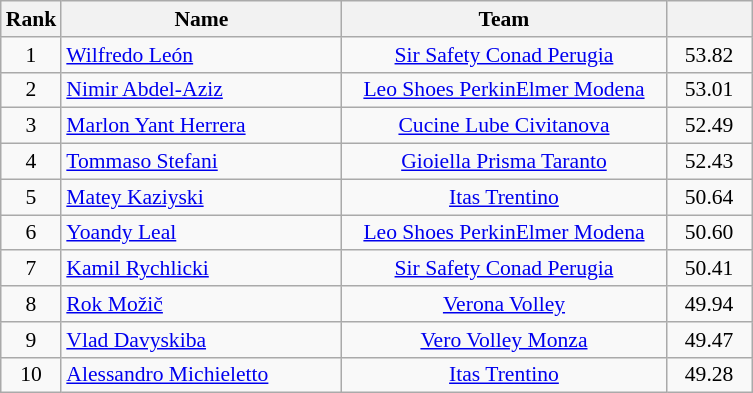<table class="wikitable" style="text-align:center; font-size:90%">
<tr>
<th width=30>Rank</th>
<th width=180>Name</th>
<th width=210>Team</th>
<th width=50></th>
</tr>
<tr>
<td>1</td>
<td style="text-align:left"> <a href='#'>Wilfredo León</a></td>
<td><a href='#'>Sir Safety Conad Perugia</a></td>
<td>53.82</td>
</tr>
<tr>
<td>2</td>
<td style="text-align:left"> <a href='#'>Nimir Abdel-Aziz</a></td>
<td><a href='#'>Leo Shoes PerkinElmer Modena</a></td>
<td>53.01</td>
</tr>
<tr>
<td>3</td>
<td style="text-align:left"> <a href='#'>Marlon Yant Herrera</a></td>
<td><a href='#'>Cucine Lube Civitanova</a></td>
<td>52.49</td>
</tr>
<tr>
<td>4</td>
<td style="text-align:left"> <a href='#'>Tommaso Stefani</a></td>
<td><a href='#'>Gioiella Prisma Taranto</a></td>
<td>52.43</td>
</tr>
<tr>
<td>5</td>
<td style="text-align:left"> <a href='#'>Matey Kaziyski</a></td>
<td><a href='#'>Itas Trentino</a></td>
<td>50.64</td>
</tr>
<tr>
<td>6</td>
<td style="text-align:left"> <a href='#'>Yoandy Leal</a></td>
<td><a href='#'>Leo Shoes PerkinElmer Modena</a></td>
<td>50.60</td>
</tr>
<tr>
<td>7</td>
<td style="text-align:left"> <a href='#'>Kamil Rychlicki</a></td>
<td><a href='#'>Sir Safety Conad Perugia</a></td>
<td>50.41</td>
</tr>
<tr>
<td>8</td>
<td style="text-align:left"> <a href='#'>Rok Možič</a></td>
<td><a href='#'>Verona Volley</a></td>
<td>49.94</td>
</tr>
<tr>
<td>9</td>
<td style="text-align:left"> <a href='#'>Vlad Davyskiba</a></td>
<td><a href='#'>Vero Volley Monza</a></td>
<td>49.47</td>
</tr>
<tr>
<td>10</td>
<td style="text-align:left"> <a href='#'>Alessandro Michieletto</a></td>
<td><a href='#'>Itas Trentino</a></td>
<td>49.28</td>
</tr>
</table>
